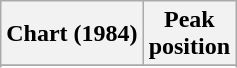<table class="wikitable sortable plainrowheaders" style="text-align:center">
<tr>
<th scope="col">Chart (1984)</th>
<th scope="col">Peak<br>position</th>
</tr>
<tr>
</tr>
<tr>
</tr>
<tr>
</tr>
</table>
